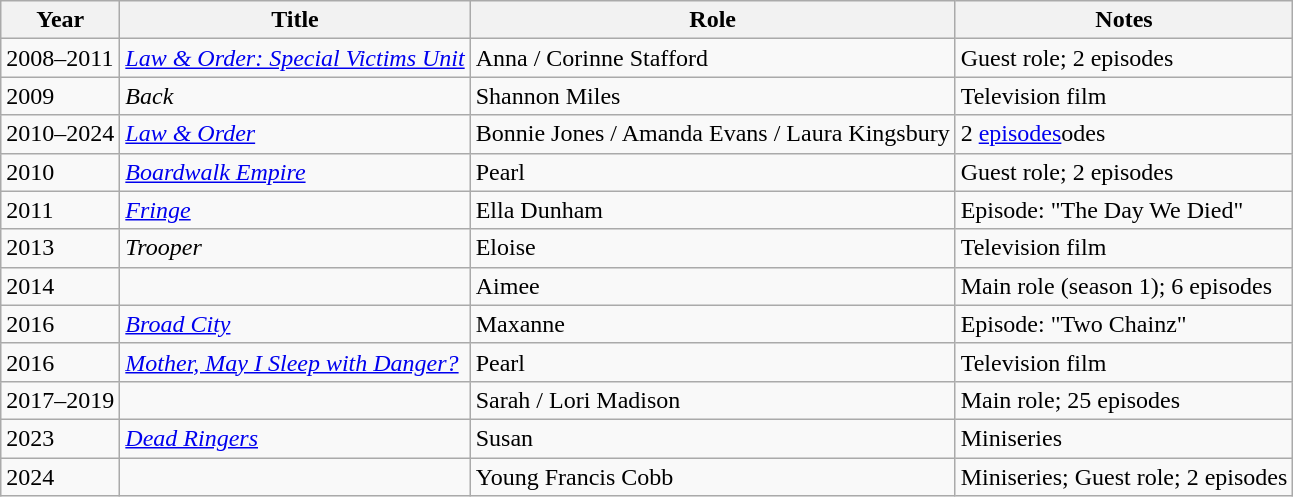<table class="wikitable sortable">
<tr>
<th>Year</th>
<th>Title</th>
<th>Role</th>
<th class="unsortable">Notes</th>
</tr>
<tr>
<td>2008–2011</td>
<td><em><a href='#'>Law & Order: Special Victims Unit</a></em></td>
<td>Anna / Corinne Stafford</td>
<td>Guest role; 2 episodes</td>
</tr>
<tr>
<td>2009</td>
<td><em>Back</em></td>
<td>Shannon Miles</td>
<td>Television film</td>
</tr>
<tr>
<td>2010–2024</td>
<td><em><a href='#'>Law & Order</a></em></td>
<td>Bonnie Jones / Amanda Evans / Laura Kingsbury</td>
<td>2 <a href='#'>episodes</a>odes</td>
</tr>
<tr>
<td>2010</td>
<td><em><a href='#'>Boardwalk Empire</a></em></td>
<td>Pearl</td>
<td>Guest role; 2 episodes</td>
</tr>
<tr>
<td>2011</td>
<td><em><a href='#'>Fringe</a></em></td>
<td>Ella Dunham</td>
<td>Episode: "The Day We Died"</td>
</tr>
<tr>
<td>2013</td>
<td><em>Trooper</em></td>
<td>Eloise</td>
<td>Television film</td>
</tr>
<tr>
<td>2014</td>
<td><em></em></td>
<td>Aimee</td>
<td>Main role (season 1); 6 episodes</td>
</tr>
<tr>
<td>2016</td>
<td><em><a href='#'>Broad City</a></em></td>
<td>Maxanne</td>
<td>Episode: "Two Chainz"</td>
</tr>
<tr>
<td>2016</td>
<td><em><a href='#'>Mother, May I Sleep with Danger?</a></em></td>
<td>Pearl</td>
<td>Television film</td>
</tr>
<tr>
<td>2017–2019</td>
<td><em></em></td>
<td>Sarah / Lori Madison</td>
<td>Main role; 25 episodes</td>
</tr>
<tr>
<td>2023</td>
<td><em><a href='#'>Dead Ringers</a></em></td>
<td>Susan</td>
<td>Miniseries</td>
</tr>
<tr>
<td>2024</td>
<td><em></em></td>
<td>Young Francis Cobb</td>
<td>Miniseries; Guest role; 2 episodes</td>
</tr>
</table>
